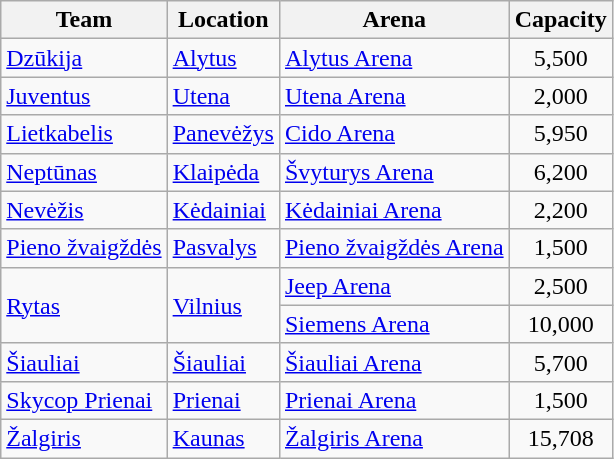<table class="wikitable sortable" style="text-align:left;">
<tr>
<th>Team</th>
<th>Location</th>
<th>Arena</th>
<th>Capacity</th>
</tr>
<tr>
<td><a href='#'>Dzūkija</a></td>
<td><a href='#'>Alytus</a></td>
<td><a href='#'>Alytus Arena</a></td>
<td style="text-align:center;">5,500</td>
</tr>
<tr>
<td><a href='#'>Juventus</a></td>
<td><a href='#'>Utena</a></td>
<td><a href='#'>Utena Arena</a></td>
<td style="text-align:center;">2,000</td>
</tr>
<tr>
<td><a href='#'>Lietkabelis</a></td>
<td><a href='#'>Panevėžys</a></td>
<td><a href='#'>Cido Arena</a></td>
<td style="text-align:center;">5,950</td>
</tr>
<tr>
<td><a href='#'>Neptūnas</a></td>
<td><a href='#'>Klaipėda</a></td>
<td><a href='#'>Švyturys Arena</a></td>
<td style="text-align:center;">6,200</td>
</tr>
<tr>
<td><a href='#'>Nevėžis</a></td>
<td><a href='#'>Kėdainiai</a></td>
<td><a href='#'>Kėdainiai Arena</a></td>
<td style="text-align:center;">2,200</td>
</tr>
<tr>
<td><a href='#'>Pieno žvaigždės</a></td>
<td><a href='#'>Pasvalys</a></td>
<td><a href='#'>Pieno žvaigždės Arena</a></td>
<td style="text-align:center;">1,500</td>
</tr>
<tr>
<td rowspan=2><a href='#'>Rytas</a></td>
<td rowspan=2><a href='#'>Vilnius</a></td>
<td><a href='#'>Jeep Arena</a></td>
<td style="text-align:center;">2,500</td>
</tr>
<tr>
<td><a href='#'>Siemens Arena</a></td>
<td style="text-align:center;">10,000</td>
</tr>
<tr>
<td><a href='#'>Šiauliai</a></td>
<td><a href='#'>Šiauliai</a></td>
<td><a href='#'>Šiauliai Arena</a></td>
<td style="text-align:center;">5,700</td>
</tr>
<tr>
<td><a href='#'>Skycop Prienai</a></td>
<td><a href='#'>Prienai</a></td>
<td><a href='#'>Prienai Arena</a></td>
<td style="text-align:center;">1,500</td>
</tr>
<tr>
<td><a href='#'>Žalgiris</a></td>
<td><a href='#'>Kaunas</a></td>
<td><a href='#'>Žalgiris Arena</a></td>
<td style="text-align:center;">15,708</td>
</tr>
</table>
